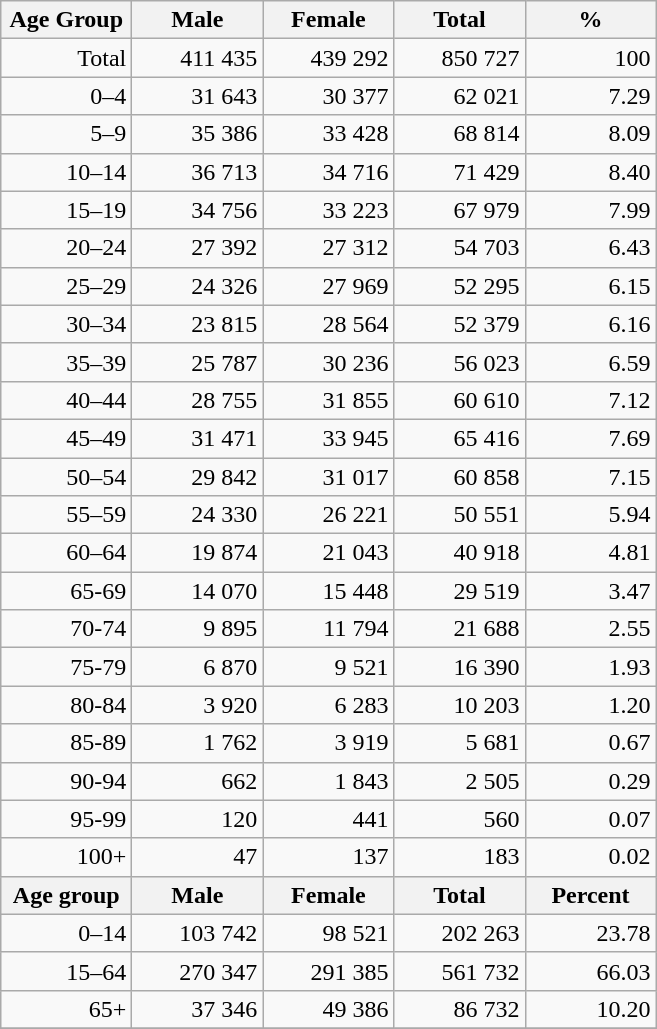<table class="wikitable">
<tr>
<th width="80pt">Age Group</th>
<th width="80pt">Male</th>
<th width="80pt">Female</th>
<th width="80pt">Total</th>
<th width="80pt">%</th>
</tr>
<tr>
<td align="right">Total</td>
<td align="right">411 435</td>
<td align="right">439 292</td>
<td align="right">850 727</td>
<td align="right">100</td>
</tr>
<tr>
<td align="right">0–4</td>
<td align="right">31 643</td>
<td align="right">30 377</td>
<td align="right">62 021</td>
<td align="right">7.29</td>
</tr>
<tr>
<td align="right">5–9</td>
<td align="right">35 386</td>
<td align="right">33 428</td>
<td align="right">68 814</td>
<td align="right">8.09</td>
</tr>
<tr>
<td align="right">10–14</td>
<td align="right">36 713</td>
<td align="right">34 716</td>
<td align="right">71 429</td>
<td align="right">8.40</td>
</tr>
<tr>
<td align="right">15–19</td>
<td align="right">34 756</td>
<td align="right">33 223</td>
<td align="right">67 979</td>
<td align="right">7.99</td>
</tr>
<tr>
<td align="right">20–24</td>
<td align="right">27 392</td>
<td align="right">27 312</td>
<td align="right">54 703</td>
<td align="right">6.43</td>
</tr>
<tr>
<td align="right">25–29</td>
<td align="right">24 326</td>
<td align="right">27 969</td>
<td align="right">52 295</td>
<td align="right">6.15</td>
</tr>
<tr>
<td align="right">30–34</td>
<td align="right">23 815</td>
<td align="right">28 564</td>
<td align="right">52 379</td>
<td align="right">6.16</td>
</tr>
<tr>
<td align="right">35–39</td>
<td align="right">25 787</td>
<td align="right">30 236</td>
<td align="right">56 023</td>
<td align="right">6.59</td>
</tr>
<tr>
<td align="right">40–44</td>
<td align="right">28 755</td>
<td align="right">31 855</td>
<td align="right">60 610</td>
<td align="right">7.12</td>
</tr>
<tr>
<td align="right">45–49</td>
<td align="right">31 471</td>
<td align="right">33 945</td>
<td align="right">65 416</td>
<td align="right">7.69</td>
</tr>
<tr>
<td align="right">50–54</td>
<td align="right">29 842</td>
<td align="right">31 017</td>
<td align="right">60 858</td>
<td align="right">7.15</td>
</tr>
<tr>
<td align="right">55–59</td>
<td align="right">24 330</td>
<td align="right">26 221</td>
<td align="right">50 551</td>
<td align="right">5.94</td>
</tr>
<tr>
<td align="right">60–64</td>
<td align="right">19 874</td>
<td align="right">21 043</td>
<td align="right">40 918</td>
<td align="right">4.81</td>
</tr>
<tr>
<td align="right">65-69</td>
<td align="right">14 070</td>
<td align="right">15 448</td>
<td align="right">29 519</td>
<td align="right">3.47</td>
</tr>
<tr>
<td align="right">70-74</td>
<td align="right">9 895</td>
<td align="right">11 794</td>
<td align="right">21 688</td>
<td align="right">2.55</td>
</tr>
<tr>
<td align="right">75-79</td>
<td align="right">6 870</td>
<td align="right">9 521</td>
<td align="right">16 390</td>
<td align="right">1.93</td>
</tr>
<tr>
<td align="right">80-84</td>
<td align="right">3 920</td>
<td align="right">6 283</td>
<td align="right">10 203</td>
<td align="right">1.20</td>
</tr>
<tr>
<td align="right">85-89</td>
<td align="right">1 762</td>
<td align="right">3 919</td>
<td align="right">5 681</td>
<td align="right">0.67</td>
</tr>
<tr>
<td align="right">90-94</td>
<td align="right">662</td>
<td align="right">1 843</td>
<td align="right">2 505</td>
<td align="right">0.29</td>
</tr>
<tr>
<td align="right">95-99</td>
<td align="right">120</td>
<td align="right">441</td>
<td align="right">560</td>
<td align="right">0.07</td>
</tr>
<tr>
<td align="right">100+</td>
<td align="right">47</td>
<td align="right">137</td>
<td align="right">183</td>
<td align="right">0.02</td>
</tr>
<tr>
<th width="50">Age group</th>
<th width="80pt">Male</th>
<th width="80">Female</th>
<th width="80">Total</th>
<th width="50">Percent</th>
</tr>
<tr>
<td align="right">0–14</td>
<td align="right">103 742</td>
<td align="right">98 521</td>
<td align="right">202 263</td>
<td align="right">23.78</td>
</tr>
<tr>
<td align="right">15–64</td>
<td align="right">270 347</td>
<td align="right">291 385</td>
<td align="right">561 732</td>
<td align="right">66.03</td>
</tr>
<tr>
<td align="right">65+</td>
<td align="right">37 346</td>
<td align="right">49 386</td>
<td align="right">86 732</td>
<td align="right">10.20</td>
</tr>
<tr>
</tr>
</table>
